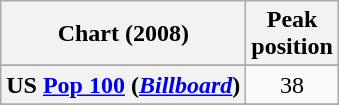<table class="wikitable sortable plainrowheaders" style="text-align:center;">
<tr>
<th scope="col">Chart (2008)</th>
<th scope="col">Peak<br>position</th>
</tr>
<tr>
</tr>
<tr>
</tr>
<tr>
</tr>
<tr>
</tr>
<tr>
</tr>
<tr>
<th scope="row">US <a href='#'>Pop 100</a> (<a href='#'><em>Billboard</em></a>)</th>
<td>38</td>
</tr>
<tr>
</tr>
<tr>
</tr>
</table>
